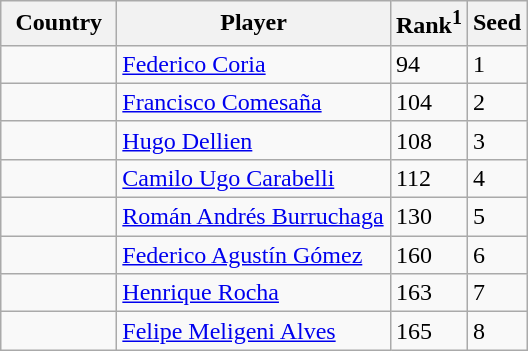<table class="sortable wikitable">
<tr>
<th width="70">Country</th>
<th width="175">Player</th>
<th>Rank<sup>1</sup></th>
<th>Seed</th>
</tr>
<tr>
<td></td>
<td><a href='#'>Federico Coria</a></td>
<td>94</td>
<td>1</td>
</tr>
<tr>
<td></td>
<td><a href='#'>Francisco Comesaña</a></td>
<td>104</td>
<td>2</td>
</tr>
<tr>
<td></td>
<td><a href='#'>Hugo Dellien</a></td>
<td>108</td>
<td>3</td>
</tr>
<tr>
<td></td>
<td><a href='#'>Camilo Ugo Carabelli</a></td>
<td>112</td>
<td>4</td>
</tr>
<tr>
<td></td>
<td><a href='#'>Román Andrés Burruchaga</a></td>
<td>130</td>
<td>5</td>
</tr>
<tr>
<td></td>
<td><a href='#'>Federico Agustín Gómez</a></td>
<td>160</td>
<td>6</td>
</tr>
<tr>
<td></td>
<td><a href='#'>Henrique Rocha</a></td>
<td>163</td>
<td>7</td>
</tr>
<tr>
<td></td>
<td><a href='#'>Felipe Meligeni Alves</a></td>
<td>165</td>
<td>8</td>
</tr>
</table>
